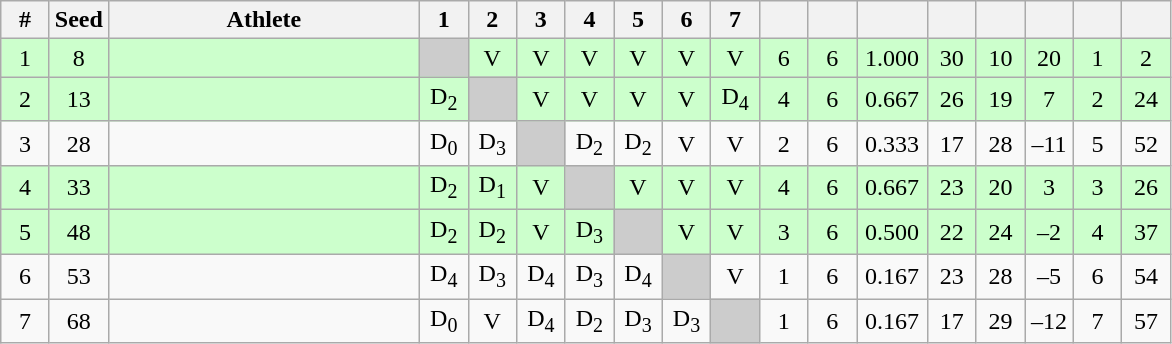<table class="wikitable" style="text-align:center">
<tr>
<th width="25">#</th>
<th width="25">Seed</th>
<th width="200">Athlete</th>
<th width="25">1</th>
<th width="25">2</th>
<th width="25">3</th>
<th width="25">4</th>
<th width="25">5</th>
<th width="25">6</th>
<th width="25">7</th>
<th width="25"></th>
<th width="25"></th>
<th width="40"></th>
<th width="25"></th>
<th width="25"></th>
<th width="25"></th>
<th width="25"></th>
<th width="25"></th>
</tr>
<tr bgcolor="#ccffcc">
<td>1</td>
<td>8</td>
<td align=left></td>
<td bgcolor="#cccccc"></td>
<td>V</td>
<td>V</td>
<td>V</td>
<td>V</td>
<td>V</td>
<td>V</td>
<td>6</td>
<td>6</td>
<td>1.000</td>
<td>30</td>
<td>10</td>
<td>20</td>
<td>1</td>
<td>2</td>
</tr>
<tr bgcolor="#ccffcc">
<td>2</td>
<td>13</td>
<td align=left></td>
<td>D<sub>2</sub></td>
<td bgcolor="#cccccc"></td>
<td>V</td>
<td>V</td>
<td>V</td>
<td>V</td>
<td>D<sub>4</sub></td>
<td>4</td>
<td>6</td>
<td>0.667</td>
<td>26</td>
<td>19</td>
<td>7</td>
<td>2</td>
<td>24</td>
</tr>
<tr>
<td>3</td>
<td>28</td>
<td align=left></td>
<td>D<sub>0</sub></td>
<td>D<sub>3</sub></td>
<td bgcolor="#cccccc"></td>
<td>D<sub>2</sub></td>
<td>D<sub>2</sub></td>
<td>V</td>
<td>V</td>
<td>2</td>
<td>6</td>
<td>0.333</td>
<td>17</td>
<td>28</td>
<td>–11</td>
<td>5</td>
<td>52</td>
</tr>
<tr bgcolor="#ccffcc">
<td>4</td>
<td>33</td>
<td align=left></td>
<td>D<sub>2</sub></td>
<td>D<sub>1</sub></td>
<td>V</td>
<td bgcolor="#cccccc"></td>
<td>V</td>
<td>V</td>
<td>V</td>
<td>4</td>
<td>6</td>
<td>0.667</td>
<td>23</td>
<td>20</td>
<td>3</td>
<td>3</td>
<td>26</td>
</tr>
<tr bgcolor="#ccffcc">
<td>5</td>
<td>48</td>
<td align=left></td>
<td>D<sub>2</sub></td>
<td>D<sub>2</sub></td>
<td>V</td>
<td>D<sub>3</sub></td>
<td bgcolor="#cccccc"></td>
<td>V</td>
<td>V</td>
<td>3</td>
<td>6</td>
<td>0.500</td>
<td>22</td>
<td>24</td>
<td>–2</td>
<td>4</td>
<td>37</td>
</tr>
<tr>
<td>6</td>
<td>53</td>
<td align=left></td>
<td>D<sub>4</sub></td>
<td>D<sub>3</sub></td>
<td>D<sub>4</sub></td>
<td>D<sub>3</sub></td>
<td>D<sub>4</sub></td>
<td bgcolor="#cccccc"></td>
<td>V</td>
<td>1</td>
<td>6</td>
<td>0.167</td>
<td>23</td>
<td>28</td>
<td>–5</td>
<td>6</td>
<td>54</td>
</tr>
<tr>
<td>7</td>
<td>68</td>
<td align=left></td>
<td>D<sub>0</sub></td>
<td>V</td>
<td>D<sub>4</sub></td>
<td>D<sub>2</sub></td>
<td>D<sub>3</sub></td>
<td>D<sub>3</sub></td>
<td bgcolor="#cccccc"></td>
<td>1</td>
<td>6</td>
<td>0.167</td>
<td>17</td>
<td>29</td>
<td>–12</td>
<td>7</td>
<td>57</td>
</tr>
</table>
